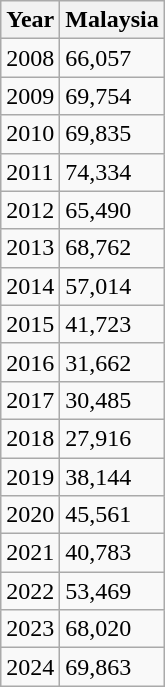<table class="wikitable">
<tr>
<th>Year</th>
<th>Malaysia</th>
</tr>
<tr>
<td>2008</td>
<td>66,057</td>
</tr>
<tr>
<td>2009</td>
<td>69,754</td>
</tr>
<tr>
<td>2010</td>
<td>69,835</td>
</tr>
<tr>
<td>2011</td>
<td>74,334</td>
</tr>
<tr>
<td>2012</td>
<td>65,490</td>
</tr>
<tr>
<td>2013</td>
<td>68,762</td>
</tr>
<tr>
<td>2014</td>
<td>57,014</td>
</tr>
<tr>
<td>2015</td>
<td>41,723</td>
</tr>
<tr>
<td>2016</td>
<td>31,662</td>
</tr>
<tr>
<td>2017</td>
<td>30,485</td>
</tr>
<tr>
<td>2018</td>
<td>27,916</td>
</tr>
<tr>
<td>2019</td>
<td>38,144</td>
</tr>
<tr>
<td>2020</td>
<td>45,561</td>
</tr>
<tr>
<td>2021</td>
<td>40,783</td>
</tr>
<tr>
<td>2022</td>
<td>53,469</td>
</tr>
<tr>
<td>2023</td>
<td>68,020</td>
</tr>
<tr>
<td>2024</td>
<td>69,863</td>
</tr>
</table>
